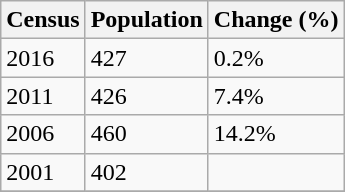<table class="wikitable">
<tr>
<th>Census</th>
<th>Population</th>
<th>Change (%)</th>
</tr>
<tr>
<td>2016</td>
<td>427</td>
<td> 0.2%</td>
</tr>
<tr>
<td>2011</td>
<td>426</td>
<td> 7.4%</td>
</tr>
<tr>
<td>2006</td>
<td>460</td>
<td> 14.2%</td>
</tr>
<tr>
<td>2001</td>
<td>402</td>
<td></td>
</tr>
<tr>
</tr>
</table>
